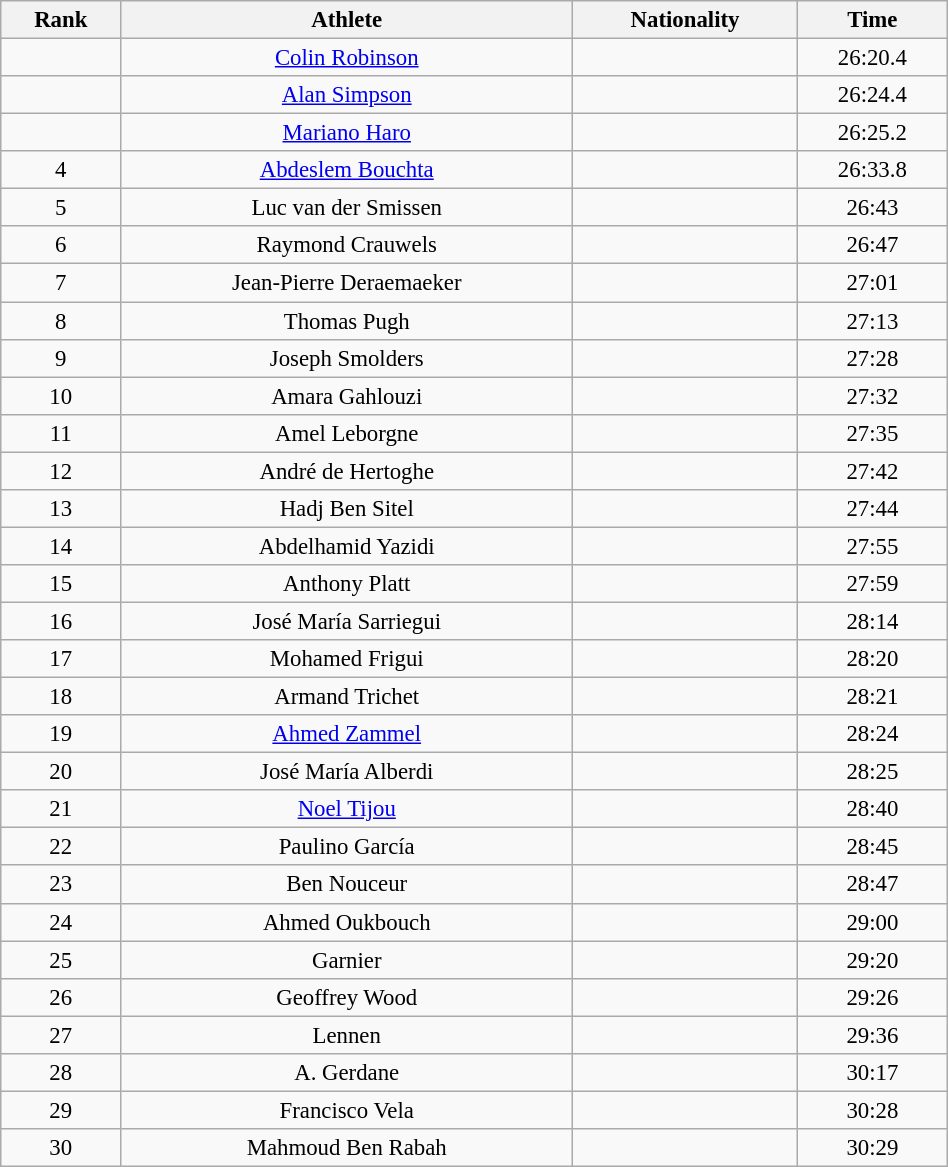<table class="wikitable sortable" style=" text-align:center; font-size:95%;" width="50%">
<tr>
<th>Rank</th>
<th>Athlete</th>
<th>Nationality</th>
<th>Time</th>
</tr>
<tr>
<td align=center></td>
<td><a href='#'>Colin Robinson</a></td>
<td></td>
<td>26:20.4</td>
</tr>
<tr>
<td align=center></td>
<td><a href='#'>Alan Simpson</a></td>
<td></td>
<td>26:24.4</td>
</tr>
<tr>
<td align=center></td>
<td><a href='#'>Mariano Haro</a></td>
<td></td>
<td>26:25.2</td>
</tr>
<tr>
<td align=center>4</td>
<td><a href='#'>Abdeslem Bouchta</a></td>
<td></td>
<td>26:33.8</td>
</tr>
<tr>
<td align=center>5</td>
<td>Luc van der Smissen</td>
<td></td>
<td>26:43</td>
</tr>
<tr>
<td align=center>6</td>
<td>Raymond Crauwels</td>
<td></td>
<td>26:47</td>
</tr>
<tr>
<td align=center>7</td>
<td>Jean-Pierre Deraemaeker</td>
<td></td>
<td>27:01</td>
</tr>
<tr>
<td align=center>8</td>
<td>Thomas Pugh</td>
<td></td>
<td>27:13</td>
</tr>
<tr>
<td align=center>9</td>
<td>Joseph Smolders</td>
<td></td>
<td>27:28</td>
</tr>
<tr>
<td align=center>10</td>
<td>Amara Gahlouzi</td>
<td></td>
<td>27:32</td>
</tr>
<tr>
<td align=center>11</td>
<td>Amel Leborgne</td>
<td></td>
<td>27:35</td>
</tr>
<tr>
<td align=center>12</td>
<td>André de Hertoghe</td>
<td></td>
<td>27:42</td>
</tr>
<tr>
<td align=center>13</td>
<td>Hadj Ben Sitel</td>
<td></td>
<td>27:44</td>
</tr>
<tr>
<td align=center>14</td>
<td>Abdelhamid Yazidi</td>
<td></td>
<td>27:55</td>
</tr>
<tr>
<td align=center>15</td>
<td>Anthony Platt</td>
<td></td>
<td>27:59</td>
</tr>
<tr>
<td align=center>16</td>
<td>José María Sarriegui</td>
<td></td>
<td>28:14</td>
</tr>
<tr>
<td align=center>17</td>
<td>Mohamed Frigui</td>
<td></td>
<td>28:20</td>
</tr>
<tr>
<td align=center>18</td>
<td>Armand Trichet</td>
<td></td>
<td>28:21</td>
</tr>
<tr>
<td align=center>19</td>
<td><a href='#'>Ahmed Zammel</a></td>
<td></td>
<td>28:24</td>
</tr>
<tr>
<td align=center>20</td>
<td>José María Alberdi</td>
<td></td>
<td>28:25</td>
</tr>
<tr>
<td align=center>21</td>
<td><a href='#'>Noel Tijou</a></td>
<td></td>
<td>28:40</td>
</tr>
<tr>
<td align=center>22</td>
<td>Paulino García</td>
<td></td>
<td>28:45</td>
</tr>
<tr>
<td align=center>23</td>
<td>Ben Nouceur</td>
<td></td>
<td>28:47</td>
</tr>
<tr>
<td align=center>24</td>
<td>Ahmed Oukbouch</td>
<td></td>
<td>29:00</td>
</tr>
<tr>
<td align=center>25</td>
<td>Garnier</td>
<td></td>
<td>29:20</td>
</tr>
<tr>
<td align=center>26</td>
<td>Geoffrey Wood</td>
<td></td>
<td>29:26</td>
</tr>
<tr>
<td align=center>27</td>
<td>Lennen</td>
<td></td>
<td>29:36</td>
</tr>
<tr>
<td align=center>28</td>
<td>A. Gerdane</td>
<td></td>
<td>30:17</td>
</tr>
<tr>
<td align=center>29</td>
<td>Francisco Vela</td>
<td></td>
<td>30:28</td>
</tr>
<tr>
<td align=center>30</td>
<td>Mahmoud Ben Rabah</td>
<td></td>
<td>30:29</td>
</tr>
</table>
